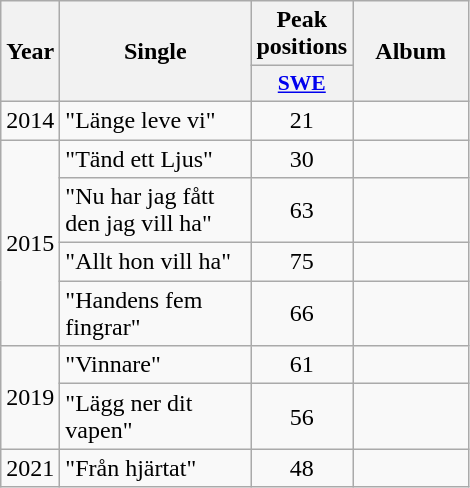<table class="wikitable">
<tr>
<th align="center" rowspan="2" width="10">Year</th>
<th align="center" rowspan="2" width="120">Single</th>
<th align="center" colspan="1" width="20">Peak positions</th>
<th align="center" rowspan="2" width="70">Album</th>
</tr>
<tr>
<th scope="col" style="width:3em;font-size:90%;"><a href='#'>SWE</a><br></th>
</tr>
<tr>
<td style="text-align:center;">2014</td>
<td>"Länge leve vi"</td>
<td style="text-align:center;">21</td>
<td style="text-align:center;"></td>
</tr>
<tr>
<td style="text-align:center;" rowspan="4">2015</td>
<td>"Tänd ett Ljus"</td>
<td style="text-align:center;">30</td>
<td style="text-align:center;"></td>
</tr>
<tr>
<td>"Nu har jag fått den jag vill ha"</td>
<td style="text-align:center;">63</td>
<td style="text-align:center;"></td>
</tr>
<tr>
<td>"Allt hon vill ha"</td>
<td style="text-align:center;">75</td>
<td style="text-align:center;"></td>
</tr>
<tr>
<td>"Handens fem fingrar"</td>
<td style="text-align:center;">66</td>
<td style="text-align:center;"></td>
</tr>
<tr>
<td style="text-align:center;" rowspan="2">2019</td>
<td>"Vinnare"<br></td>
<td style="text-align:center;">61<br></td>
<td style="text-align:center;"></td>
</tr>
<tr>
<td>"Lägg ner dit vapen"<br></td>
<td style="text-align:center;">56<br></td>
<td style="text-align:center;"></td>
</tr>
<tr>
<td style="text-align:center;">2021</td>
<td>"Från hjärtat"<br></td>
<td style="text-align:center;">48<br></td>
<td style="text-align:center;"></td>
</tr>
</table>
